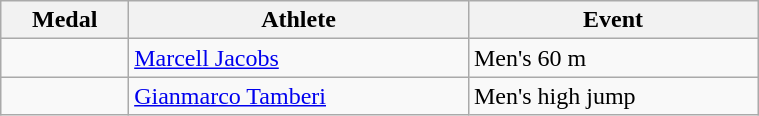<table class="wikitable" style="width:40%; font-size:100%; text-align:left;">
<tr>
<th>Medal</th>
<th>Athlete</th>
<th>Event</th>
</tr>
<tr>
<td align=center></td>
<td><a href='#'>Marcell Jacobs</a></td>
<td>Men's 60 m</td>
</tr>
<tr>
<td align=center></td>
<td><a href='#'>Gianmarco Tamberi</a></td>
<td>Men's high jump</td>
</tr>
</table>
